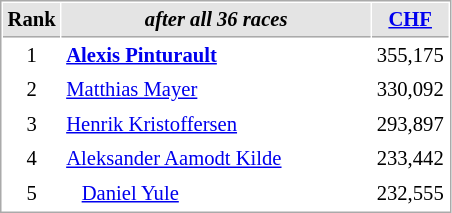<table cellspacing="1" cellpadding="3" style="border:1px solid #aaa; font-size:86%;">
<tr style="background:#e4e4e4;">
<th style="border-bottom:1px solid #aaa; width:10px;">Rank</th>
<th style="border-bottom:1px solid #aaa; width:200px; white-space:nowrap;"><em>after all 36 races</em></th>
<th style="border-bottom:1px solid #aaa; width:37px;"><a href='#'>CHF</a></th>
</tr>
<tr>
<td style="text-align:center;">1</td>
<td><strong> <a href='#'>Alexis Pinturault</a></strong></td>
<td align="right">355,175</td>
</tr>
<tr>
<td style="text-align:center;">2</td>
<td> <a href='#'>Matthias Mayer</a></td>
<td align="right">330,092</td>
</tr>
<tr>
<td style="text-align:center;">3</td>
<td> <a href='#'>Henrik Kristoffersen</a></td>
<td align="right">293,897</td>
</tr>
<tr>
<td style="text-align:center;">4</td>
<td> <a href='#'>Aleksander Aamodt Kilde</a></td>
<td align="right">233,442</td>
</tr>
<tr>
<td style="text-align:center;">5</td>
<td>   <a href='#'>Daniel Yule</a></td>
<td align="right">232,555</td>
</tr>
</table>
